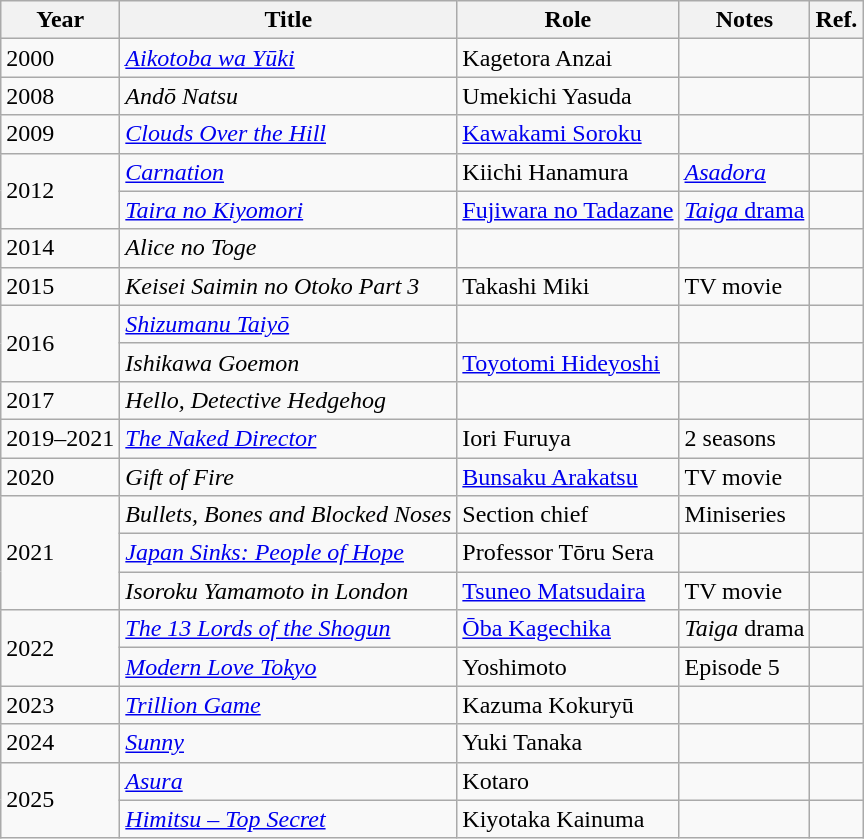<table class="wikitable sortable">
<tr>
<th>Year</th>
<th>Title</th>
<th>Role</th>
<th>Notes</th>
<th class="unsortable">Ref.</th>
</tr>
<tr>
<td>2000</td>
<td><em><a href='#'>Aikotoba wa Yūki</a></em></td>
<td>Kagetora Anzai</td>
<td></td>
<td></td>
</tr>
<tr>
<td>2008</td>
<td><em>Andō Natsu</em></td>
<td>Umekichi Yasuda</td>
<td></td>
<td></td>
</tr>
<tr>
<td>2009</td>
<td><em><a href='#'>Clouds Over the Hill</a></em></td>
<td><a href='#'>Kawakami Soroku</a></td>
<td></td>
<td></td>
</tr>
<tr>
<td rowspan=2>2012</td>
<td><em><a href='#'>Carnation</a></em></td>
<td>Kiichi Hanamura</td>
<td><em><a href='#'>Asadora</a></em></td>
<td></td>
</tr>
<tr>
<td><em><a href='#'>Taira no Kiyomori</a></em></td>
<td><a href='#'>Fujiwara no Tadazane</a></td>
<td><a href='#'><em>Taiga</em> drama</a></td>
<td></td>
</tr>
<tr>
<td>2014</td>
<td><em>Alice no Toge</em></td>
<td></td>
<td></td>
<td></td>
</tr>
<tr>
<td>2015</td>
<td><em>Keisei Saimin no Otoko Part 3</em></td>
<td>Takashi Miki</td>
<td>TV movie</td>
<td></td>
</tr>
<tr>
<td rowspan=2>2016</td>
<td><em><a href='#'>Shizumanu Taiyō</a></em></td>
<td></td>
<td></td>
<td></td>
</tr>
<tr>
<td><em>Ishikawa Goemon</em></td>
<td><a href='#'>Toyotomi Hideyoshi</a></td>
<td></td>
<td></td>
</tr>
<tr>
<td>2017</td>
<td><em>Hello, Detective Hedgehog</em></td>
<td></td>
<td></td>
<td></td>
</tr>
<tr>
<td>2019–2021</td>
<td><em><a href='#'>The Naked Director</a></em></td>
<td>Iori Furuya</td>
<td>2 seasons</td>
<td></td>
</tr>
<tr>
<td>2020</td>
<td><em>Gift of Fire</em></td>
<td><a href='#'>Bunsaku Arakatsu</a></td>
<td>TV movie</td>
<td></td>
</tr>
<tr>
<td rowspan=3>2021</td>
<td><em>Bullets, Bones and Blocked Noses</em></td>
<td>Section chief</td>
<td>Miniseries</td>
<td></td>
</tr>
<tr>
<td><em><a href='#'>Japan Sinks: People of Hope</a></em></td>
<td>Professor Tōru Sera</td>
<td></td>
<td></td>
</tr>
<tr>
<td><em>Isoroku Yamamoto in London</em></td>
<td><a href='#'>Tsuneo Matsudaira</a></td>
<td>TV movie</td>
<td></td>
</tr>
<tr>
<td rowspan=2>2022</td>
<td><em><a href='#'>The 13 Lords of the Shogun</a></em></td>
<td><a href='#'>Ōba Kagechika</a></td>
<td><em>Taiga</em> drama</td>
<td></td>
</tr>
<tr>
<td><em><a href='#'>Modern Love Tokyo</a></em></td>
<td>Yoshimoto</td>
<td>Episode 5</td>
<td></td>
</tr>
<tr>
<td>2023</td>
<td><em><a href='#'>Trillion Game</a></em></td>
<td>Kazuma Kokuryū</td>
<td></td>
<td></td>
</tr>
<tr>
<td>2024</td>
<td><em><a href='#'>Sunny</a></em></td>
<td>Yuki Tanaka</td>
<td></td>
<td></td>
</tr>
<tr>
<td rowspan="2">2025</td>
<td><em><a href='#'>Asura</a></em></td>
<td>Kotaro</td>
<td></td>
<td></td>
</tr>
<tr>
<td><em><a href='#'>Himitsu – Top Secret</a></em></td>
<td>Kiyotaka Kainuma</td>
<td></td>
<td></td>
</tr>
</table>
